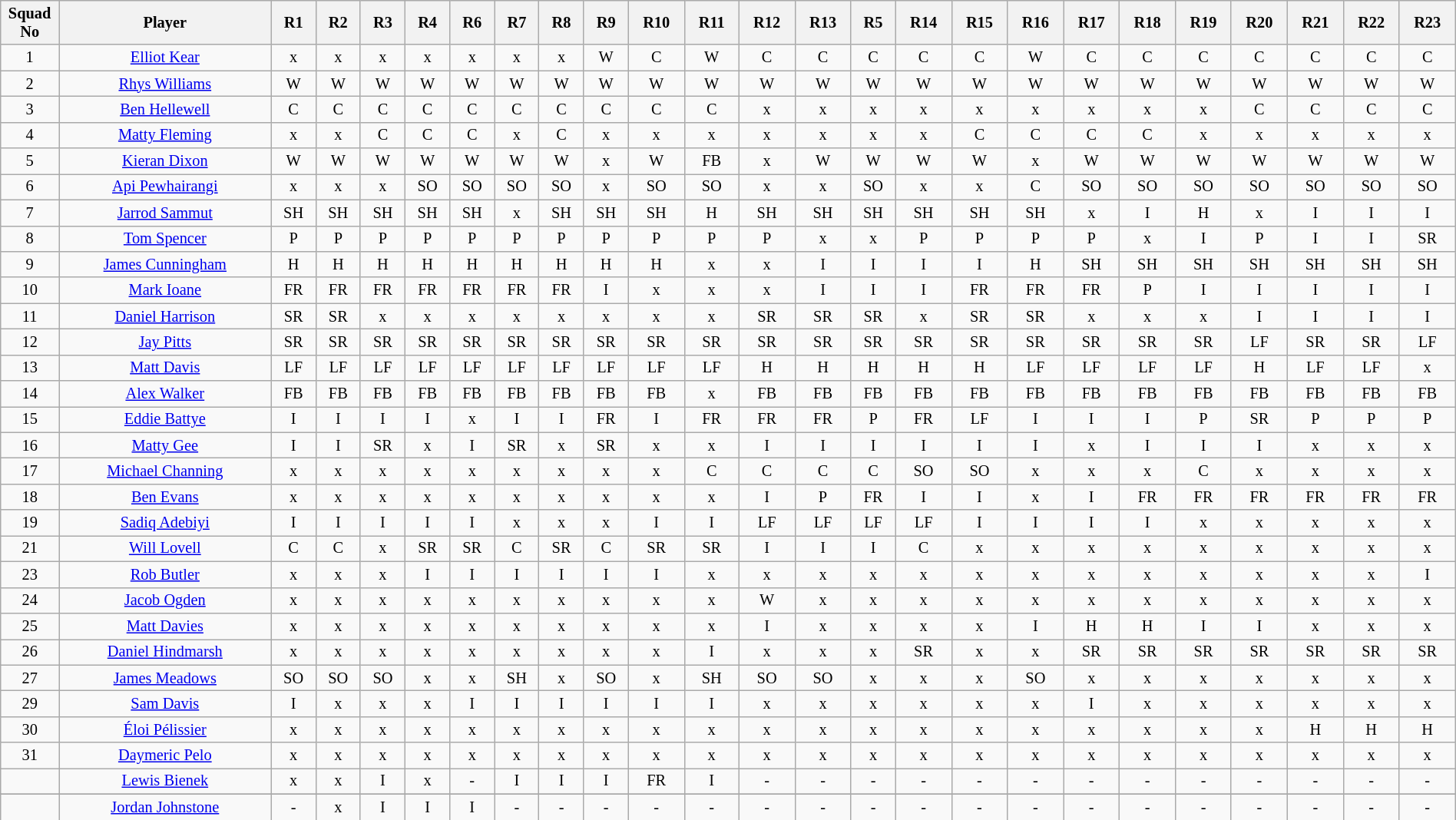<table class="wikitable"  style="font-size:85%; width:100%;">
<tr>
<th width=4%>Squad No</th>
<th !width=100%>Player</th>
<th>R1</th>
<th>R2</th>
<th>R3</th>
<th>R4</th>
<th>R6</th>
<th>R7</th>
<th>R8</th>
<th>R9</th>
<th>R10</th>
<th>R11</th>
<th>R12</th>
<th>R13</th>
<th>R5</th>
<th>R14</th>
<th>R15</th>
<th>R16</th>
<th>R17</th>
<th>R18</th>
<th>R19</th>
<th>R20</th>
<th>R21</th>
<th>R22</th>
<th>R23</th>
</tr>
<tr>
<td align=center>1</td>
<td align=center><a href='#'>Elliot Kear</a></td>
<td align=center>x</td>
<td align=center>x</td>
<td align=center>x</td>
<td align=center>x</td>
<td align=center>x</td>
<td align=center>x</td>
<td align=center>x</td>
<td align=center>W</td>
<td align=center>C</td>
<td align=center>W</td>
<td align=center>C</td>
<td align=center>C</td>
<td align=center>C</td>
<td align=center>C</td>
<td align=center>C</td>
<td align=center>W</td>
<td align=center>C</td>
<td align=center>C</td>
<td align=center>C</td>
<td align=center>C</td>
<td align=center>C</td>
<td align=center>C</td>
<td align=center>C</td>
</tr>
<tr>
<td align=center>2</td>
<td align=center><a href='#'>Rhys Williams</a></td>
<td align=center>W</td>
<td align=center>W</td>
<td align=center>W</td>
<td align=center>W</td>
<td align=center>W</td>
<td align=center>W</td>
<td align=center>W</td>
<td align=center>W</td>
<td align=center>W</td>
<td align=center>W</td>
<td align=center>W</td>
<td align=center>W</td>
<td align=center>W</td>
<td align=center>W</td>
<td align=center>W</td>
<td align=center>W</td>
<td align=center>W</td>
<td align=center>W</td>
<td align=center>W</td>
<td align=center>W</td>
<td align=center>W</td>
<td align=center>W</td>
<td align=center>W</td>
</tr>
<tr>
<td align=center>3</td>
<td align=center><a href='#'>Ben Hellewell</a></td>
<td align=center>C</td>
<td align=center>C</td>
<td align=center>C</td>
<td align=center>C</td>
<td align=center>C</td>
<td align=center>C</td>
<td align=center>C</td>
<td align=center>C</td>
<td align=center>C</td>
<td align=center>C</td>
<td align=center>x</td>
<td align=center>x</td>
<td align=center>x</td>
<td align=center>x</td>
<td align=center>x</td>
<td align=center>x</td>
<td align=center>x</td>
<td align=center>x</td>
<td align=center>x</td>
<td align=center>C</td>
<td align=center>C</td>
<td align=center>C</td>
<td align=center>C</td>
</tr>
<tr>
<td align=center>4</td>
<td align=center><a href='#'>Matty Fleming</a></td>
<td align=center>x</td>
<td align=center>x</td>
<td align=center>C</td>
<td align=center>C</td>
<td align=center>C</td>
<td align=center>x</td>
<td align=center>C</td>
<td align=center>x</td>
<td align=center>x</td>
<td align=center>x</td>
<td align=center>x</td>
<td align=center>x</td>
<td align=center>x</td>
<td align=center>x</td>
<td align=center>C</td>
<td align=center>C</td>
<td align=center>C</td>
<td align=center>C</td>
<td align=center>x</td>
<td align=center>x</td>
<td align=center>x</td>
<td align=center>x</td>
<td align=center>x</td>
</tr>
<tr>
<td align=center>5</td>
<td align=center><a href='#'>Kieran Dixon</a></td>
<td align=center>W</td>
<td align=center>W</td>
<td align=center>W</td>
<td align=center>W</td>
<td align=center>W</td>
<td align=center>W</td>
<td align=center>W</td>
<td align=center>x</td>
<td align=center>W</td>
<td align=center>FB</td>
<td align=center>x</td>
<td align=center>W</td>
<td align=center>W</td>
<td align=center>W</td>
<td align=center>W</td>
<td align=center>x</td>
<td align=center>W</td>
<td align=center>W</td>
<td align=center>W</td>
<td align=center>W</td>
<td align=center>W</td>
<td align=center>W</td>
<td align=center>W</td>
</tr>
<tr>
<td align=center>6</td>
<td align=center><a href='#'>Api Pewhairangi</a></td>
<td align=center>x</td>
<td align=center>x</td>
<td align=center>x</td>
<td align=center>SO</td>
<td align=center>SO</td>
<td align=center>SO</td>
<td align=center>SO</td>
<td align=center>x</td>
<td align=center>SO</td>
<td align=center>SO</td>
<td align=center>x</td>
<td align=center>x</td>
<td align=center>SO</td>
<td align=center>x</td>
<td align=center>x</td>
<td align=center>C</td>
<td align=center>SO</td>
<td align=center>SO</td>
<td align=center>SO</td>
<td align=center>SO</td>
<td align=center>SO</td>
<td align=center>SO</td>
<td align=center>SO</td>
</tr>
<tr>
<td align=center>7</td>
<td align=center><a href='#'>Jarrod Sammut</a></td>
<td align=center>SH</td>
<td align=center>SH</td>
<td align=center>SH</td>
<td align=center>SH</td>
<td align=center>SH</td>
<td align=center>x</td>
<td align=center>SH</td>
<td align=center>SH</td>
<td align=center>SH</td>
<td align=center>H</td>
<td align=center>SH</td>
<td align=center>SH</td>
<td align=center>SH</td>
<td align=center>SH</td>
<td align=center>SH</td>
<td align=center>SH</td>
<td align=center>x</td>
<td align=center>I</td>
<td align=center>H</td>
<td align=center>x</td>
<td align=center>I</td>
<td align=center>I</td>
<td align=center>I</td>
</tr>
<tr>
<td align=center>8</td>
<td align=center><a href='#'>Tom Spencer</a></td>
<td align=center>P</td>
<td align=center>P</td>
<td align=center>P</td>
<td align=center>P</td>
<td align=center>P</td>
<td align=center>P</td>
<td align=center>P</td>
<td align=center>P</td>
<td align=center>P</td>
<td align=center>P</td>
<td align=center>P</td>
<td align=center>x</td>
<td align=center>x</td>
<td align=center>P</td>
<td align=center>P</td>
<td align=center>P</td>
<td align=center>P</td>
<td align=center>x</td>
<td align=center>I</td>
<td align=center>P</td>
<td align=center>I</td>
<td align=center>I</td>
<td align=center>SR</td>
</tr>
<tr>
<td align=center>9</td>
<td align=center><a href='#'>James Cunningham</a></td>
<td align=center>H</td>
<td align=center>H</td>
<td align=center>H</td>
<td align=center>H</td>
<td align=center>H</td>
<td align=center>H</td>
<td align=center>H</td>
<td align=center>H</td>
<td align=center>H</td>
<td align=center>x</td>
<td align=center>x</td>
<td align=center>I</td>
<td align=center>I</td>
<td align=center>I</td>
<td align=center>I</td>
<td align=center>H</td>
<td align=center>SH</td>
<td align=center>SH</td>
<td align=center>SH</td>
<td align=center>SH</td>
<td align=center>SH</td>
<td align=center>SH</td>
<td align=center>SH</td>
</tr>
<tr>
<td align=center>10</td>
<td align=center><a href='#'>Mark Ioane</a></td>
<td align=center>FR</td>
<td align=center>FR</td>
<td align=center>FR</td>
<td align=center>FR</td>
<td align=center>FR</td>
<td align=center>FR</td>
<td align=center>FR</td>
<td align=center>I</td>
<td align=center>x</td>
<td align=center>x</td>
<td align=center>x</td>
<td align=center>I</td>
<td align=center>I</td>
<td align=center>I</td>
<td align=center>FR</td>
<td align=center>FR</td>
<td align=center>FR</td>
<td align=center>P</td>
<td align=center>I</td>
<td align=center>I</td>
<td align=center>I</td>
<td align=center>I</td>
<td align=center>I</td>
</tr>
<tr>
<td align=center>11</td>
<td align=center><a href='#'>Daniel Harrison</a></td>
<td align=center>SR</td>
<td align=center>SR</td>
<td align=center>x</td>
<td align=center>x</td>
<td align=center>x</td>
<td align=center>x</td>
<td align=center>x</td>
<td align=center>x</td>
<td align=center>x</td>
<td align=center>x</td>
<td align=center>SR</td>
<td align=center>SR</td>
<td align=center>SR</td>
<td align=center>x</td>
<td align=center>SR</td>
<td align=center>SR</td>
<td align=center>x</td>
<td align=center>x</td>
<td align=center>x</td>
<td align=center>I</td>
<td align=center>I</td>
<td align=center>I</td>
<td align=center>I</td>
</tr>
<tr>
<td align=center>12</td>
<td align=center><a href='#'>Jay Pitts</a></td>
<td align=center>SR</td>
<td align=center>SR</td>
<td align=center>SR</td>
<td align=center>SR</td>
<td align=center>SR</td>
<td align=center>SR</td>
<td align=center>SR</td>
<td align=center>SR</td>
<td align=center>SR</td>
<td align=center>SR</td>
<td align=center>SR</td>
<td align=center>SR</td>
<td align=center>SR</td>
<td align=center>SR</td>
<td align=center>SR</td>
<td align=center>SR</td>
<td align=center>SR</td>
<td align=center>SR</td>
<td align=center>SR</td>
<td align=center>LF</td>
<td align=center>SR</td>
<td align=center>SR</td>
<td align=center>LF</td>
</tr>
<tr>
<td align=center>13</td>
<td align=center><a href='#'>Matt Davis</a></td>
<td align=center>LF</td>
<td align=center>LF</td>
<td align=center>LF</td>
<td align=center>LF</td>
<td align=center>LF</td>
<td align=center>LF</td>
<td align=center>LF</td>
<td align=center>LF</td>
<td align=center>LF</td>
<td align=center>LF</td>
<td align=center>H</td>
<td align=center>H</td>
<td align=center>H</td>
<td align=center>H</td>
<td align=center>H</td>
<td align=center>LF</td>
<td align=center>LF</td>
<td align=center>LF</td>
<td align=center>LF</td>
<td align=center>H</td>
<td align=center>LF</td>
<td align=center>LF</td>
<td align=center>x</td>
</tr>
<tr>
<td align=center>14</td>
<td align=center><a href='#'>Alex Walker</a></td>
<td align=center>FB</td>
<td align=center>FB</td>
<td align=center>FB</td>
<td align=center>FB</td>
<td align=center>FB</td>
<td align=center>FB</td>
<td align=center>FB</td>
<td align=center>FB</td>
<td align=center>FB</td>
<td align=center>x</td>
<td align=center>FB</td>
<td align=center>FB</td>
<td align=center>FB</td>
<td align=center>FB</td>
<td align=center>FB</td>
<td align=center>FB</td>
<td align=center>FB</td>
<td align=center>FB</td>
<td align=center>FB</td>
<td align=center>FB</td>
<td align=center>FB</td>
<td align=center>FB</td>
<td align=center>FB</td>
</tr>
<tr>
<td align=center>15</td>
<td align=center><a href='#'>Eddie Battye</a></td>
<td align=center>I</td>
<td align=center>I</td>
<td align=center>I</td>
<td align=center>I</td>
<td align=center>x</td>
<td align=center>I</td>
<td align=center>I</td>
<td align=center>FR</td>
<td align=center>I</td>
<td align=center>FR</td>
<td align=center>FR</td>
<td align=center>FR</td>
<td align=center>P</td>
<td align=center>FR</td>
<td align=center>LF</td>
<td align=center>I</td>
<td align=center>I</td>
<td align=center>I</td>
<td align=center>P</td>
<td align=center>SR</td>
<td align=center>P</td>
<td align=center>P</td>
<td align=center>P</td>
</tr>
<tr>
<td align=center>16</td>
<td align=center><a href='#'>Matty Gee</a></td>
<td align=center>I</td>
<td align=center>I</td>
<td align=center>SR</td>
<td align=center>x</td>
<td align=center>I</td>
<td align=center>SR</td>
<td align=center>x</td>
<td align=center>SR</td>
<td align=center>x</td>
<td align=center>x</td>
<td align=center>I</td>
<td align=center>I</td>
<td align=center>I</td>
<td align=center>I</td>
<td align=center>I</td>
<td align=center>I</td>
<td align=center>x</td>
<td align=center>I</td>
<td align=center>I</td>
<td align=center>I</td>
<td align=center>x</td>
<td align=center>x</td>
<td align=center>x</td>
</tr>
<tr>
<td align=center>17</td>
<td align=center><a href='#'>Michael Channing</a></td>
<td align=center>x</td>
<td align=center>x</td>
<td align=center>x</td>
<td align=center>x</td>
<td align=center>x</td>
<td align=center>x</td>
<td align=center>x</td>
<td align=center>x</td>
<td align=center>x</td>
<td align=center>C</td>
<td align=center>C</td>
<td align=center>C</td>
<td align=center>C</td>
<td align=center>SO</td>
<td align=center>SO</td>
<td align=center>x</td>
<td align=center>x</td>
<td align=center>x</td>
<td align=center>C</td>
<td align=center>x</td>
<td align=center>x</td>
<td align=center>x</td>
<td align=center>x</td>
</tr>
<tr>
<td align=center>18</td>
<td align=center><a href='#'>Ben Evans</a></td>
<td align=center>x</td>
<td align=center>x</td>
<td align=center>x</td>
<td align=center>x</td>
<td align=center>x</td>
<td align=center>x</td>
<td align=center>x</td>
<td align=center>x</td>
<td align=center>x</td>
<td align=center>x</td>
<td align=center>I</td>
<td align=center>P</td>
<td align=center>FR</td>
<td align=center>I</td>
<td align=center>I</td>
<td align=center>x</td>
<td align=center>I</td>
<td align=center>FR</td>
<td align=center>FR</td>
<td align=center>FR</td>
<td align=center>FR</td>
<td align=center>FR</td>
<td align=center>FR</td>
</tr>
<tr>
<td align=center>19</td>
<td align=center><a href='#'>Sadiq Adebiyi</a></td>
<td align=center>I</td>
<td align=center>I</td>
<td align=center>I</td>
<td align=center>I</td>
<td align=center>I</td>
<td align=center>x</td>
<td align=center>x</td>
<td align=center>x</td>
<td align=center>I</td>
<td align=center>I</td>
<td align=center>LF</td>
<td align=center>LF</td>
<td align=center>LF</td>
<td align=center>LF</td>
<td align=center>I</td>
<td align=center>I</td>
<td align=center>I</td>
<td align=center>I</td>
<td align=center>x</td>
<td align=center>x</td>
<td align=center>x</td>
<td align=center>x</td>
<td align=center>x</td>
</tr>
<tr>
<td align=center>21</td>
<td align=center><a href='#'>Will Lovell</a></td>
<td align=center>C</td>
<td align=center>C</td>
<td align=center>x</td>
<td align=center>SR</td>
<td align=center>SR</td>
<td align=center>C</td>
<td align=center>SR</td>
<td align=center>C</td>
<td align=center>SR</td>
<td align=center>SR</td>
<td align=center>I</td>
<td align=center>I</td>
<td align=center>I</td>
<td align=center>C</td>
<td align=center>x</td>
<td align=center>x</td>
<td align=center>x</td>
<td align=center>x</td>
<td align=center>x</td>
<td align=center>x</td>
<td align=center>x</td>
<td align=center>x</td>
<td align=center>x</td>
</tr>
<tr>
<td align=center>23</td>
<td align=center><a href='#'>Rob Butler</a></td>
<td align=center>x</td>
<td align=center>x</td>
<td align=center>x</td>
<td align=center>I</td>
<td align=center>I</td>
<td align=center>I</td>
<td align=center>I</td>
<td align=center>I</td>
<td align=center>I</td>
<td align=center>x</td>
<td align=center>x</td>
<td align=center>x</td>
<td align=center>x</td>
<td align=center>x</td>
<td align=center>x</td>
<td align=center>x</td>
<td align=center>x</td>
<td align=center>x</td>
<td align=center>x</td>
<td align=center>x</td>
<td align=center>x</td>
<td align=center>x</td>
<td align=center>I</td>
</tr>
<tr>
<td align=center>24</td>
<td align=center><a href='#'>Jacob Ogden</a></td>
<td align=center>x</td>
<td align=center>x</td>
<td align=center>x</td>
<td align=center>x</td>
<td align=center>x</td>
<td align=center>x</td>
<td align=center>x</td>
<td align=center>x</td>
<td align=center>x</td>
<td align=center>x</td>
<td align=center>W</td>
<td align=center>x</td>
<td align=center>x</td>
<td align=center>x</td>
<td align=center>x</td>
<td align=center>x</td>
<td align=center>x</td>
<td align=center>x</td>
<td align=center>x</td>
<td align=center>x</td>
<td align=center>x</td>
<td align=center>x</td>
<td align=center>x</td>
</tr>
<tr>
<td align=center>25</td>
<td align=center><a href='#'>Matt Davies</a></td>
<td align=center>x</td>
<td align=center>x</td>
<td align=center>x</td>
<td align=center>x</td>
<td align=center>x</td>
<td align=center>x</td>
<td align=center>x</td>
<td align=center>x</td>
<td align=center>x</td>
<td align=center>x</td>
<td align=center>I</td>
<td align=center>x</td>
<td align=center>x</td>
<td align=center>x</td>
<td align=center>x</td>
<td align=center>I</td>
<td align=center>H</td>
<td align=center>H</td>
<td align=center>I</td>
<td align=center>I</td>
<td align=center>x</td>
<td align=center>x</td>
<td align=center>x</td>
</tr>
<tr>
<td align=center>26</td>
<td align=center><a href='#'>Daniel Hindmarsh</a></td>
<td align=center>x</td>
<td align=center>x</td>
<td align=center>x</td>
<td align=center>x</td>
<td align=center>x</td>
<td align=center>x</td>
<td align=center>x</td>
<td align=center>x</td>
<td align=center>x</td>
<td align=center>I</td>
<td align=center>x</td>
<td align=center>x</td>
<td align=center>x</td>
<td align=center>SR</td>
<td align=center>x</td>
<td align=center>x</td>
<td align=center>SR</td>
<td align=center>SR</td>
<td align=center>SR</td>
<td align=center>SR</td>
<td align=center>SR</td>
<td align=center>SR</td>
<td align=center>SR</td>
</tr>
<tr>
<td align=center>27</td>
<td align=center><a href='#'>James Meadows</a></td>
<td align=center>SO</td>
<td align=center>SO</td>
<td align=center>SO</td>
<td align=center>x</td>
<td align=center>x</td>
<td align=center>SH</td>
<td align=center>x</td>
<td align=center>SO</td>
<td align=center>x</td>
<td align=center>SH</td>
<td align=center>SO</td>
<td align=center>SO</td>
<td align=center>x</td>
<td align=center>x</td>
<td align=center>x</td>
<td align=center>SO</td>
<td align=center>x</td>
<td align=center>x</td>
<td align=center>x</td>
<td align=center>x</td>
<td align=center>x</td>
<td align=center>x</td>
<td align=center>x</td>
</tr>
<tr>
<td align=center>29</td>
<td align=center><a href='#'>Sam Davis</a></td>
<td align=center>I</td>
<td align=center>x</td>
<td align=center>x</td>
<td align=center>x</td>
<td align=center>I</td>
<td align=center>I</td>
<td align=center>I</td>
<td align=center>I</td>
<td align=center>I</td>
<td align=center>I</td>
<td align=center>x</td>
<td align=center>x</td>
<td align=center>x</td>
<td align=center>x</td>
<td align=center>x</td>
<td align=center>x</td>
<td align=center>I</td>
<td align=center>x</td>
<td align=center>x</td>
<td align=center>x</td>
<td align=center>x</td>
<td align=center>x</td>
<td align=center>x</td>
</tr>
<tr>
<td align=center>30</td>
<td align=center><a href='#'>Éloi Pélissier</a></td>
<td align=center>x</td>
<td align=center>x</td>
<td align=center>x</td>
<td align=center>x</td>
<td align=center>x</td>
<td align=center>x</td>
<td align=center>x</td>
<td align=center>x</td>
<td align=center>x</td>
<td align=center>x</td>
<td align=center>x</td>
<td align=center>x</td>
<td align=center>x</td>
<td align=center>x</td>
<td align=center>x</td>
<td align=center>x</td>
<td align=center>x</td>
<td align=center>x</td>
<td align=center>x</td>
<td align=center>x</td>
<td align=center>H</td>
<td align=center>H</td>
<td align=center>H</td>
</tr>
<tr>
<td align=center>31</td>
<td align=center><a href='#'>Daymeric Pelo</a></td>
<td align=center>x</td>
<td align=center>x</td>
<td align=center>x</td>
<td align=center>x</td>
<td align=center>x</td>
<td align=center>x</td>
<td align=center>x</td>
<td align=center>x</td>
<td align=center>x</td>
<td align=center>x</td>
<td align=center>x</td>
<td align=center>x</td>
<td align=center>x</td>
<td align=center>x</td>
<td align=center>x</td>
<td align=center>x</td>
<td align=center>x</td>
<td align=center>x</td>
<td align=center>x</td>
<td align=center>x</td>
<td align=center>x</td>
<td align=center>x</td>
<td align=center>x</td>
</tr>
<tr>
<td align=center></td>
<td align=center><a href='#'>Lewis Bienek</a></td>
<td align=center>x</td>
<td align=center>x</td>
<td align=center>I</td>
<td align=center>x</td>
<td align=center>-</td>
<td align=center>I</td>
<td align=center>I</td>
<td align=center>I</td>
<td align=center>FR</td>
<td align=center>I</td>
<td align=center>-</td>
<td align=center>-</td>
<td align=center>-</td>
<td align=center>-</td>
<td align=center>-</td>
<td align=center>-</td>
<td align=center>-</td>
<td align=center>-</td>
<td align=center>-</td>
<td align=center>-</td>
<td align=center>-</td>
<td align=center>-</td>
<td align=center>-</td>
</tr>
<tr>
</tr>
<tr>
<td align=center></td>
<td align=center><a href='#'>Jordan Johnstone</a></td>
<td align=center>-</td>
<td align=center>x</td>
<td align=center>I</td>
<td align=center>I</td>
<td align=center>I</td>
<td align=center>-</td>
<td align=center>-</td>
<td align=center>-</td>
<td align=center>-</td>
<td align=center>-</td>
<td align=center>-</td>
<td align=center>-</td>
<td align=center>-</td>
<td align=center>-</td>
<td align=center>-</td>
<td align=center>-</td>
<td align=center>-</td>
<td align=center>-</td>
<td align=center>-</td>
<td align=center>-</td>
<td align=center>-</td>
<td align=center>-</td>
<td align=center>-</td>
</tr>
<tr>
</tr>
</table>
